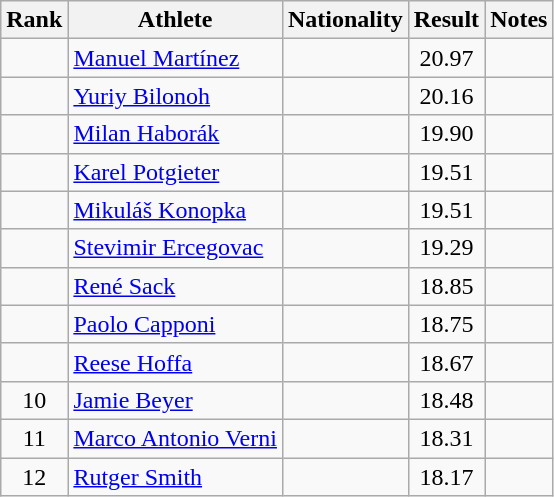<table class="wikitable sortable" style="text-align:center">
<tr>
<th>Rank</th>
<th>Athlete</th>
<th>Nationality</th>
<th>Result</th>
<th>Notes</th>
</tr>
<tr>
<td></td>
<td align=left><a href='#'>Manuel Martínez</a></td>
<td align=left></td>
<td>20.97</td>
<td></td>
</tr>
<tr>
<td></td>
<td align=left><a href='#'>Yuriy Bilonoh</a></td>
<td align=left></td>
<td>20.16</td>
<td></td>
</tr>
<tr>
<td></td>
<td align=left><a href='#'>Milan Haborák</a></td>
<td align=left></td>
<td>19.90</td>
<td></td>
</tr>
<tr>
<td></td>
<td align=left><a href='#'>Karel Potgieter</a></td>
<td align=left></td>
<td>19.51</td>
<td></td>
</tr>
<tr>
<td></td>
<td align=left><a href='#'>Mikuláš Konopka</a></td>
<td align=left></td>
<td>19.51</td>
<td></td>
</tr>
<tr>
<td></td>
<td align=left><a href='#'>Stevimir Ercegovac</a></td>
<td align=left></td>
<td>19.29</td>
<td></td>
</tr>
<tr>
<td></td>
<td align=left><a href='#'>René Sack</a></td>
<td align=left></td>
<td>18.85</td>
<td></td>
</tr>
<tr>
<td></td>
<td align=left><a href='#'>Paolo Capponi</a></td>
<td align=left></td>
<td>18.75</td>
<td></td>
</tr>
<tr>
<td></td>
<td align=left><a href='#'>Reese Hoffa</a></td>
<td align=left></td>
<td>18.67</td>
<td></td>
</tr>
<tr>
<td>10</td>
<td align=left><a href='#'>Jamie Beyer</a></td>
<td align=left></td>
<td>18.48</td>
<td></td>
</tr>
<tr>
<td>11</td>
<td align=left><a href='#'>Marco Antonio Verni</a></td>
<td align=left></td>
<td>18.31</td>
<td></td>
</tr>
<tr>
<td>12</td>
<td align=left><a href='#'>Rutger Smith</a></td>
<td align=left></td>
<td>18.17</td>
<td></td>
</tr>
</table>
